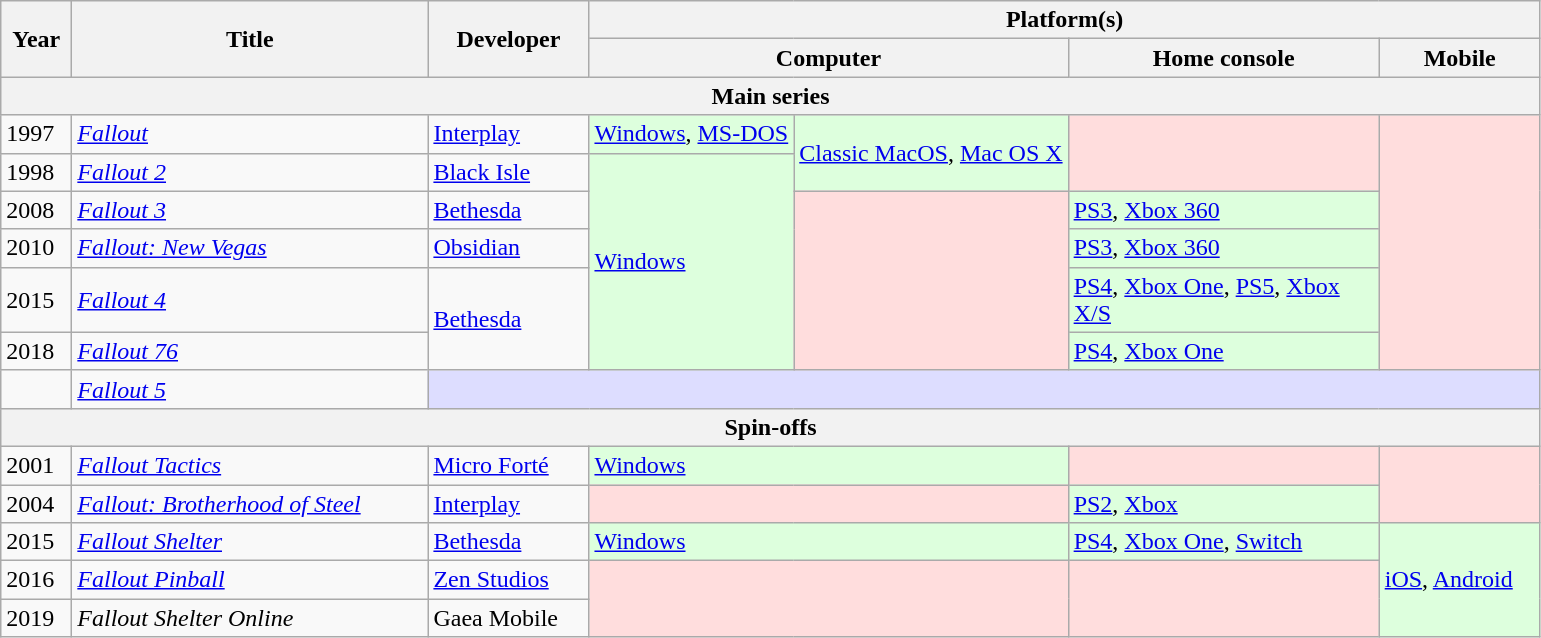<table class="wikitable">
<tr>
<th rowspan="2" style=width:40px;>Year</th>
<th rowspan="2" style=width:230px;>Title</th>
<th rowspan="2" style=width:100px;>Developer</th>
<th colspan="4">Platform(s)</th>
</tr>
<tr>
<th colspan="2" style=width:200px;>Computer</th>
<th style=width:200px;>Home console</th>
<th style=width:100px;>Mobile</th>
</tr>
<tr>
<th colspan="8">Main series</th>
</tr>
<tr>
<td>1997</td>
<td><em><a href='#'>Fallout</a></em></td>
<td><a href='#'>Interplay</a></td>
<td style="background:#dfd;" rowspan="1"><a href='#'>Windows</a>, <a href='#'>MS-DOS</a></td>
<td style="background:#dfd;" rowspan="2"><a href='#'>Classic MacOS</a>, <a href='#'>Mac OS X</a></td>
<td style="background:#fdd;" rowspan="2"></td>
<td style="background:#fdd;" rowspan="6"></td>
</tr>
<tr>
<td>1998</td>
<td><em><a href='#'>Fallout 2</a></em></td>
<td><a href='#'>Black Isle</a></td>
<td style="background:#dfd;" rowspan="5"><a href='#'>Windows</a></td>
</tr>
<tr>
<td>2008</td>
<td><em><a href='#'>Fallout 3</a></em></td>
<td><a href='#'>Bethesda</a></td>
<td style="background:#fdd;" rowspan="4"></td>
<td style="background:#dfd;"><a href='#'>PS3</a>, <a href='#'>Xbox 360</a></td>
</tr>
<tr>
<td>2010</td>
<td><em><a href='#'>Fallout: New Vegas</a></em></td>
<td><a href='#'>Obsidian</a></td>
<td style="background:#dfd;"><a href='#'>PS3</a>, <a href='#'>Xbox 360</a></td>
</tr>
<tr>
<td>2015</td>
<td><em><a href='#'>Fallout 4</a></em></td>
<td rowspan="2"><a href='#'>Bethesda</a></td>
<td style="background:#dfd;"><a href='#'>PS4</a>, <a href='#'>Xbox One</a>, <a href='#'>PS5</a>, <a href='#'>Xbox X/S</a></td>
</tr>
<tr>
<td>2018</td>
<td><em><a href='#'>Fallout 76</a></em></td>
<td style="background:#dfd;"><a href='#'>PS4</a>, <a href='#'>Xbox One</a></td>
</tr>
<tr>
<td></td>
<td><em><a href='#'>Fallout 5</a></em></td>
<th style="background:#DDF;" colspan="5"></th>
</tr>
<tr>
<th colspan="8">Spin-offs</th>
</tr>
<tr>
<td>2001</td>
<td><em><a href='#'>Fallout Tactics</a></em></td>
<td><a href='#'>Micro Forté</a></td>
<td style="background:#dfd;" colspan="2"><a href='#'>Windows</a></td>
<td style="background:#fdd;"></td>
<td style="background:#fdd;" rowspan="2"></td>
</tr>
<tr>
<td>2004</td>
<td><em><a href='#'>Fallout: Brotherhood of Steel</a></em></td>
<td><a href='#'>Interplay</a></td>
<td style="background:#fdd;" colspan="2"></td>
<td style="background:#dfd;"><a href='#'>PS2</a>, <a href='#'>Xbox</a></td>
</tr>
<tr>
<td>2015</td>
<td><em><a href='#'>Fallout Shelter</a></em></td>
<td><a href='#'>Bethesda</a></td>
<td style="background:#dfd;" colspan="2"><a href='#'>Windows</a></td>
<td style="background:#dfd;"><a href='#'>PS4</a>, <a href='#'>Xbox One</a>, <a href='#'>Switch</a></td>
<td style="background:#dfd;" rowspan="3"><a href='#'>iOS</a>, <a href='#'>Android</a></td>
</tr>
<tr>
<td>2016</td>
<td><em><a href='#'>Fallout Pinball</a></em></td>
<td><a href='#'>Zen Studios</a></td>
<td style="background:#fdd;" colspan="2" rowspan="2"></td>
<td style="background:#fdd;" colspan="1" rowspan="2"></td>
</tr>
<tr>
<td>2019</td>
<td><em>Fallout Shelter Online</em></td>
<td>Gaea Mobile</td>
</tr>
</table>
